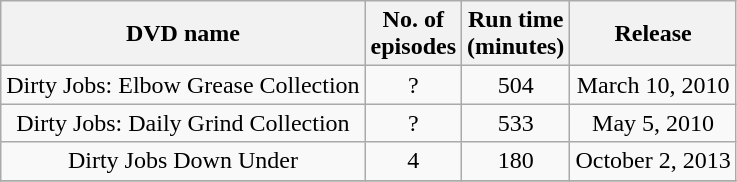<table class="wikitable" style="text-align:center;">
<tr>
<th>DVD name</th>
<th>No. of<br>episodes</th>
<th>Run time<br>(minutes)</th>
<th>Release</th>
</tr>
<tr>
<td>Dirty Jobs: Elbow Grease Collection</td>
<td>?</td>
<td>504</td>
<td>March 10, 2010</td>
</tr>
<tr>
<td>Dirty Jobs: Daily Grind Collection</td>
<td>?</td>
<td>533</td>
<td>May 5, 2010</td>
</tr>
<tr>
<td>Dirty Jobs Down Under</td>
<td>4</td>
<td>180</td>
<td>October 2, 2013</td>
</tr>
<tr>
</tr>
</table>
